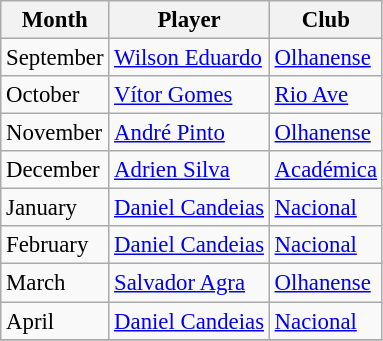<table class="wikitable" style="font-size:95%">
<tr>
<th>Month</th>
<th>Player</th>
<th>Club</th>
</tr>
<tr --->
<td>September</td>
<td> <a href='#'>Wilson Eduardo</a></td>
<td><a href='#'>Olhanense</a></td>
</tr>
<tr>
<td>October</td>
<td> <a href='#'>Vítor Gomes</a></td>
<td><a href='#'>Rio Ave</a></td>
</tr>
<tr>
<td>November</td>
<td> <a href='#'>André Pinto</a></td>
<td><a href='#'>Olhanense</a></td>
</tr>
<tr>
<td>December</td>
<td> <a href='#'>Adrien Silva</a></td>
<td><a href='#'>Académica</a></td>
</tr>
<tr>
<td>January</td>
<td> <a href='#'>Daniel Candeias</a></td>
<td><a href='#'>Nacional</a></td>
</tr>
<tr>
<td>February</td>
<td> <a href='#'>Daniel Candeias</a></td>
<td><a href='#'>Nacional</a></td>
</tr>
<tr>
<td>March</td>
<td> <a href='#'>Salvador Agra</a></td>
<td><a href='#'>Olhanense</a></td>
</tr>
<tr>
<td>April</td>
<td> <a href='#'>Daniel Candeias</a></td>
<td><a href='#'>Nacional</a></td>
</tr>
<tr>
</tr>
</table>
